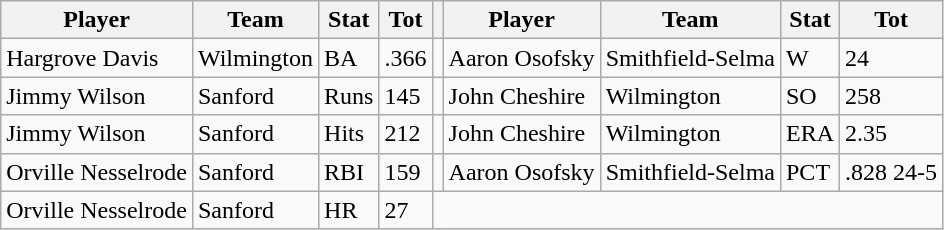<table class="wikitable">
<tr>
<th>Player</th>
<th>Team</th>
<th>Stat</th>
<th>Tot</th>
<th></th>
<th>Player</th>
<th>Team</th>
<th>Stat</th>
<th>Tot</th>
</tr>
<tr>
<td>Hargrove Davis</td>
<td>Wilmington</td>
<td>BA</td>
<td>.366</td>
<td></td>
<td>Aaron Osofsky</td>
<td>Smithfield-Selma</td>
<td>W</td>
<td>24</td>
</tr>
<tr>
<td>Jimmy Wilson</td>
<td>Sanford</td>
<td>Runs</td>
<td>145</td>
<td></td>
<td>John Cheshire</td>
<td>Wilmington</td>
<td>SO</td>
<td>258</td>
</tr>
<tr>
<td>Jimmy Wilson</td>
<td>Sanford</td>
<td>Hits</td>
<td>212</td>
<td></td>
<td>John Cheshire</td>
<td>Wilmington</td>
<td>ERA</td>
<td>2.35</td>
</tr>
<tr>
<td>Orville Nesselrode</td>
<td>Sanford</td>
<td>RBI</td>
<td>159</td>
<td></td>
<td>Aaron Osofsky</td>
<td>Smithfield-Selma</td>
<td>PCT</td>
<td>.828 24-5</td>
</tr>
<tr>
<td>Orville Nesselrode</td>
<td>Sanford</td>
<td>HR</td>
<td>27</td>
</tr>
</table>
